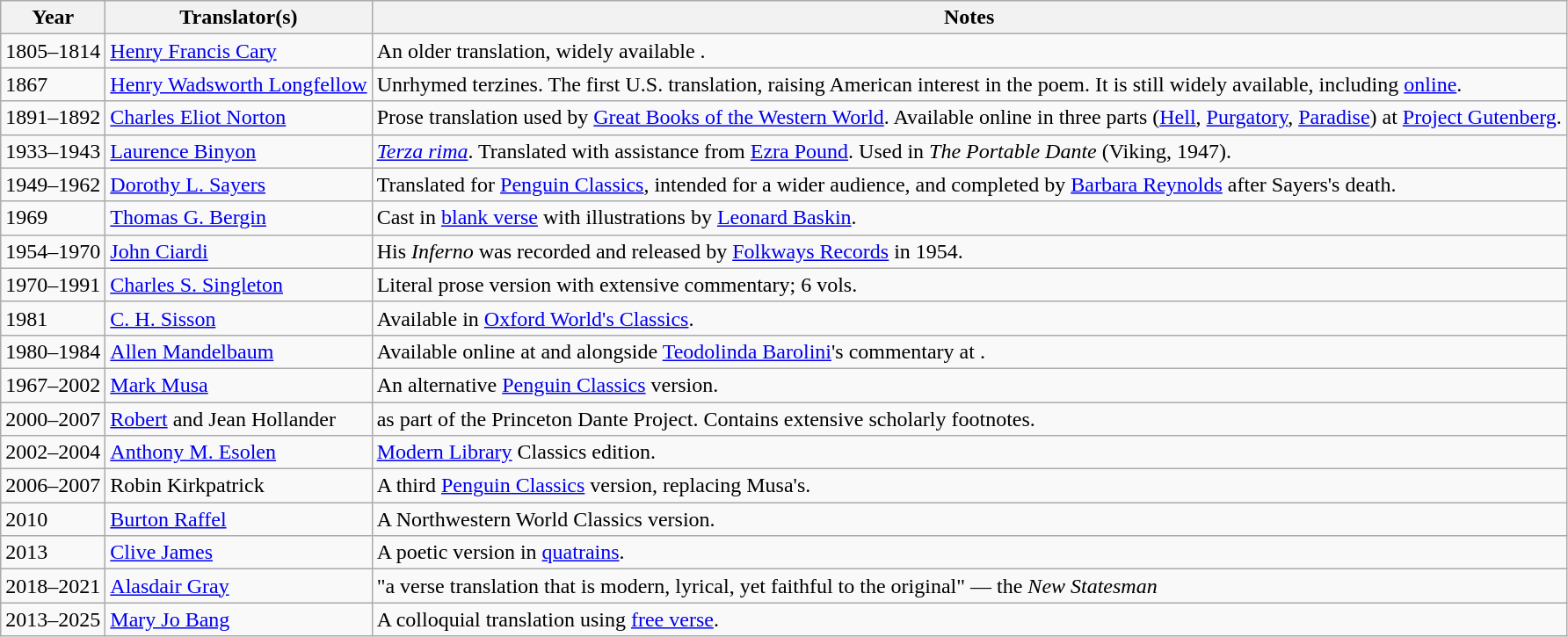<table class="wikitable">
<tr>
<th>Year</th>
<th>Translator(s)</th>
<th>Notes</th>
</tr>
<tr>
<td>1805–1814</td>
<td><a href='#'>Henry Francis Cary</a></td>
<td>An older translation, widely available .</td>
</tr>
<tr>
<td>1867</td>
<td><a href='#'>Henry Wadsworth Longfellow</a></td>
<td>Unrhymed terzines. The first U.S. translation, raising American interest in the poem. It is still widely available, including <a href='#'>online</a>.</td>
</tr>
<tr>
<td>1891–1892</td>
<td><a href='#'>Charles Eliot Norton</a></td>
<td>Prose translation used by <a href='#'>Great Books of the Western World</a>. Available online in three parts (<a href='#'>Hell</a>, <a href='#'>Purgatory</a>, <a href='#'>Paradise</a>) at <a href='#'>Project Gutenberg</a>.</td>
</tr>
<tr>
<td>1933–1943</td>
<td><a href='#'>Laurence Binyon</a></td>
<td><em><a href='#'>Terza rima</a></em>. Translated with assistance from <a href='#'>Ezra Pound</a>. Used in <em>The Portable Dante</em> (Viking, 1947).</td>
</tr>
<tr>
<td>1949–1962</td>
<td><a href='#'>Dorothy L. Sayers</a></td>
<td>Translated for <a href='#'>Penguin Classics</a>, intended for a wider audience, and completed by <a href='#'>Barbara Reynolds</a> after Sayers's death.</td>
</tr>
<tr>
<td>1969</td>
<td><a href='#'>Thomas G. Bergin</a></td>
<td>Cast in <a href='#'>blank verse</a> with illustrations by <a href='#'>Leonard Baskin</a>.</td>
</tr>
<tr>
<td>1954–1970</td>
<td><a href='#'>John Ciardi</a></td>
<td>His <em>Inferno</em> was recorded and released by <a href='#'>Folkways Records</a> in 1954.</td>
</tr>
<tr>
<td>1970–1991</td>
<td><a href='#'>Charles S. Singleton</a></td>
<td>Literal prose version with extensive commentary; 6 vols.</td>
</tr>
<tr>
<td>1981</td>
<td><a href='#'>C. H. Sisson</a></td>
<td>Available in <a href='#'>Oxford World's Classics</a>.</td>
</tr>
<tr>
<td>1980–1984</td>
<td><a href='#'>Allen Mandelbaum</a></td>
<td>Available online at  and alongside <a href='#'>Teodolinda Barolini</a>'s commentary at .</td>
</tr>
<tr>
<td>1967–2002</td>
<td><a href='#'>Mark Musa</a></td>
<td>An alternative <a href='#'>Penguin Classics</a> version.</td>
</tr>
<tr>
<td>2000–2007</td>
<td><a href='#'>Robert</a> and Jean Hollander</td>
<td> as part of the Princeton Dante Project. Contains extensive scholarly footnotes.</td>
</tr>
<tr>
<td>2002–2004</td>
<td><a href='#'>Anthony M. Esolen</a></td>
<td><a href='#'>Modern Library</a> Classics edition.</td>
</tr>
<tr>
<td>2006–2007</td>
<td>Robin Kirkpatrick</td>
<td>A third <a href='#'>Penguin Classics</a> version, replacing Musa's.</td>
</tr>
<tr>
<td>2010</td>
<td><a href='#'>Burton Raffel</a></td>
<td>A Northwestern World Classics version.</td>
</tr>
<tr>
<td>2013</td>
<td><a href='#'>Clive James</a></td>
<td>A poetic version in <a href='#'>quatrains</a>.</td>
</tr>
<tr>
<td>2018–2021</td>
<td><a href='#'>Alasdair Gray</a></td>
<td>"a verse translation that is modern, lyrical, yet faithful to the original" — the <em>New Statesman</em></td>
</tr>
<tr>
<td>2013–2025</td>
<td><a href='#'>Mary Jo Bang</a></td>
<td>A colloquial translation using <a href='#'>free verse</a>.</td>
</tr>
</table>
